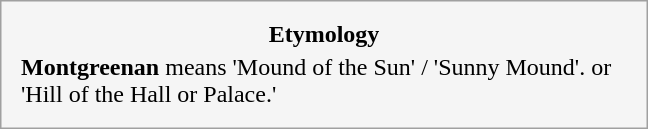<table style="float:left; margin:1em 1em 1em 1em; width:27em; border: 1px solid #a0a0a0; padding: 10px; background-color: #F5F5F5; text-align:left;">
<tr style="text-align:center;">
<td><strong>Etymology</strong></td>
</tr>
<tr style="text-align:left; font-size:x-medium;">
<td><strong>Montgreenan</strong> means 'Mound of the Sun' / 'Sunny Mound'. or 'Hill of the Hall or Palace.'</td>
</tr>
</table>
